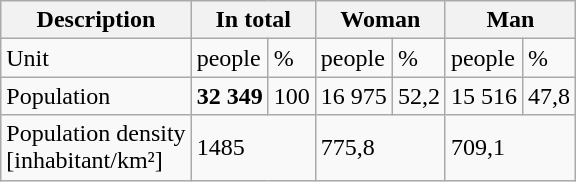<table class="wikitable">
<tr>
<th>Description</th>
<th colspan="2">In total</th>
<th colspan="2">Woman</th>
<th colspan="2">Man</th>
</tr>
<tr>
<td>Unit</td>
<td>people</td>
<td>%</td>
<td>people</td>
<td>%</td>
<td>people</td>
<td>%</td>
</tr>
<tr>
<td>Population</td>
<td><strong>32 349</strong></td>
<td>100</td>
<td>16 975</td>
<td>52,2</td>
<td>15 516</td>
<td>47,8</td>
</tr>
<tr>
<td>Population density<br>[inhabitant/km²]</td>
<td colspan="2">1485</td>
<td colspan="2">775,8</td>
<td colspan="2">709,1</td>
</tr>
</table>
